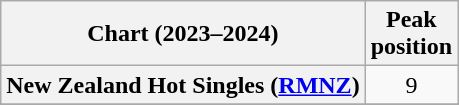<table class="wikitable sortable plainrowheaders" style="text-align:center">
<tr>
<th scope="col">Chart (2023–2024)</th>
<th scope="col">Peak<br> position</th>
</tr>
<tr>
<th scope="row">New Zealand Hot Singles (<a href='#'>RMNZ</a>)</th>
<td>9</td>
</tr>
<tr>
</tr>
<tr>
</tr>
<tr>
</tr>
<tr>
</tr>
<tr>
</tr>
</table>
